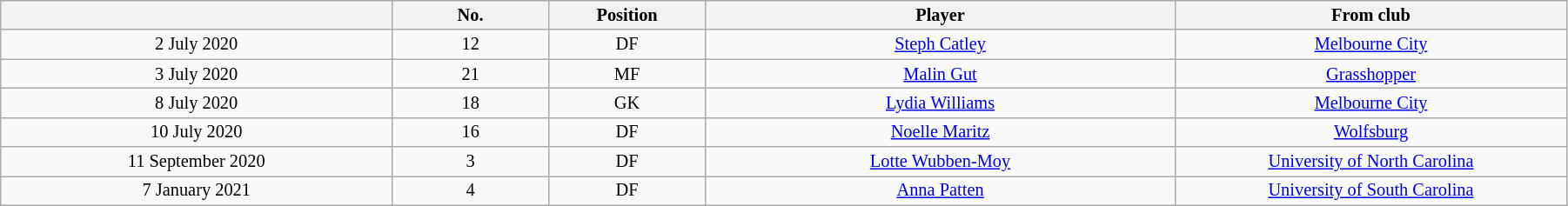<table class="wikitable sortable" style="width:95%; text-align:center; font-size:85%; text-align:centre;">
<tr>
<th width="25%"></th>
<th width="10%">No.</th>
<th width="10%">Position</th>
<th>Player</th>
<th width="25%">From club</th>
</tr>
<tr>
<td>2 July 2020</td>
<td>12</td>
<td>DF</td>
<td> <a href='#'>Steph Catley</a></td>
<td> <a href='#'>Melbourne City</a></td>
</tr>
<tr>
<td>3 July 2020</td>
<td>21</td>
<td>MF</td>
<td> <a href='#'>Malin Gut</a></td>
<td> <a href='#'>Grasshopper</a></td>
</tr>
<tr>
<td>8 July 2020</td>
<td>18</td>
<td>GK</td>
<td> <a href='#'>Lydia Williams</a></td>
<td> <a href='#'>Melbourne City</a></td>
</tr>
<tr>
<td>10 July 2020</td>
<td>16</td>
<td>DF</td>
<td> <a href='#'>Noelle Maritz</a></td>
<td> <a href='#'>Wolfsburg</a></td>
</tr>
<tr>
<td>11 September 2020</td>
<td>3</td>
<td>DF</td>
<td> <a href='#'>Lotte Wubben-Moy</a></td>
<td> <a href='#'>University of North Carolina</a></td>
</tr>
<tr>
<td>7 January 2021</td>
<td>4</td>
<td>DF</td>
<td> <a href='#'>Anna Patten</a></td>
<td> <a href='#'>University of South Carolina</a></td>
</tr>
</table>
